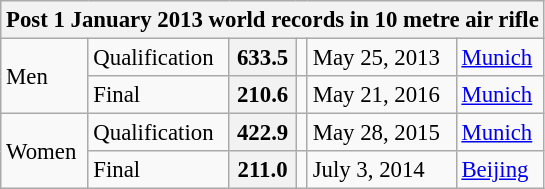<table class="wikitable" style="font-size: 95%">
<tr>
<th colspan=8>Post 1 January 2013 world records in 10 metre air rifle</th>
</tr>
<tr>
<td rowspan=2>Men</td>
<td>Qualification</td>
<th>633.5</th>
<td></td>
<td>May 25, 2013</td>
<td><a href='#'>Munich</a> </td>
</tr>
<tr>
<td>Final</td>
<th>210.6</th>
<td></td>
<td>May 21, 2016</td>
<td><a href='#'>Munich</a> </td>
</tr>
<tr>
<td rowspan=2>Women</td>
<td>Qualification</td>
<th>422.9</th>
<td></td>
<td>May 28, 2015</td>
<td><a href='#'>Munich</a> </td>
</tr>
<tr>
<td>Final</td>
<th>211.0</th>
<td></td>
<td>July 3, 2014</td>
<td><a href='#'>Beijing</a> </td>
</tr>
</table>
